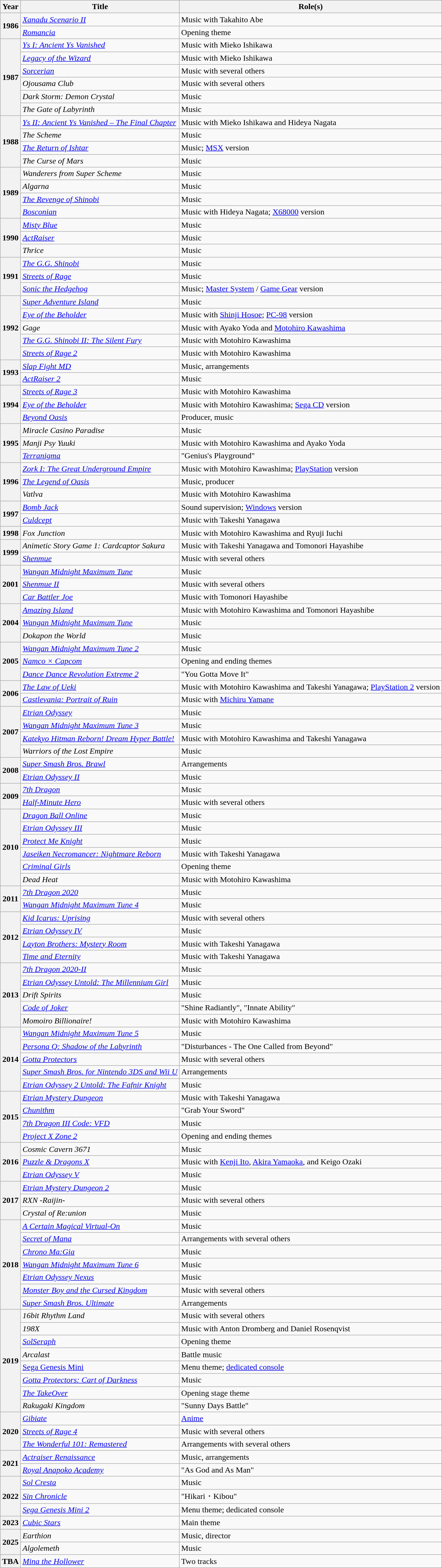<table class="wikitable sortable" width="auto">
<tr>
<th>Year</th>
<th>Title</th>
<th>Role(s)</th>
</tr>
<tr>
<th scope=row rowspan="2">1986</th>
<td><em><a href='#'>Xanadu Scenario II</a></em></td>
<td>Music with Takahito Abe</td>
</tr>
<tr>
<td><em><a href='#'>Romancia</a></em></td>
<td>Opening theme</td>
</tr>
<tr>
<th scope=row rowspan="6">1987</th>
<td><em><a href='#'>Ys I: Ancient Ys Vanished</a></em></td>
<td>Music with Mieko Ishikawa</td>
</tr>
<tr>
<td><em><a href='#'>Legacy of the Wizard</a></em></td>
<td>Music with Mieko Ishikawa</td>
</tr>
<tr>
<td><em><a href='#'>Sorcerian</a></em></td>
<td>Music with several others</td>
</tr>
<tr>
<td><em>Ojousama Club</em></td>
<td>Music with several others</td>
</tr>
<tr>
<td><em>Dark Storm: Demon Crystal</em></td>
<td>Music</td>
</tr>
<tr>
<td><em>The Gate of Labyrinth</em></td>
<td>Music</td>
</tr>
<tr>
<th scope=row rowspan="4">1988</th>
<td><em><a href='#'>Ys II: Ancient Ys Vanished – The Final Chapter</a></em></td>
<td>Music with Mieko Ishikawa and Hideya Nagata</td>
</tr>
<tr>
<td><em>The Scheme</em></td>
<td>Music</td>
</tr>
<tr>
<td><em><a href='#'>The Return of Ishtar</a></em></td>
<td>Music; <a href='#'>MSX</a> version</td>
</tr>
<tr>
<td><em>The Curse of Mars</em></td>
<td>Music</td>
</tr>
<tr>
<th scope=row rowspan="4">1989</th>
<td><em>Wanderers from Super Scheme</em></td>
<td>Music</td>
</tr>
<tr>
<td><em>Algarna</em></td>
<td>Music</td>
</tr>
<tr>
<td><em><a href='#'>The Revenge of Shinobi</a></em></td>
<td>Music</td>
</tr>
<tr>
<td><em><a href='#'>Bosconian</a></em></td>
<td>Music with Hideya Nagata; <a href='#'>X68000</a> version</td>
</tr>
<tr>
<th scope=row rowspan="3">1990</th>
<td><em><a href='#'>Misty Blue</a></em></td>
<td>Music</td>
</tr>
<tr>
<td><em><a href='#'>ActRaiser</a></em></td>
<td>Music</td>
</tr>
<tr>
<td><em>Thrice</em></td>
<td>Music</td>
</tr>
<tr>
<th rowspan="3" scope="row">1991</th>
<td><em><a href='#'>The G.G. Shinobi</a></em></td>
<td>Music</td>
</tr>
<tr>
<td><em><a href='#'>Streets of Rage</a></em></td>
<td>Music</td>
</tr>
<tr>
<td><em><a href='#'>Sonic the Hedgehog</a></em></td>
<td>Music; <a href='#'>Master System</a> / <a href='#'>Game Gear</a> version</td>
</tr>
<tr>
<th rowspan="5" scope="row">1992</th>
<td><em><a href='#'>Super Adventure Island</a></em></td>
<td>Music</td>
</tr>
<tr>
<td><em><a href='#'>Eye of the Beholder</a></em></td>
<td>Music with <a href='#'>Shinji Hosoe</a>; <a href='#'>PC-98</a> version</td>
</tr>
<tr>
<td><em>Gage</em></td>
<td>Music with Ayako Yoda and <a href='#'>Motohiro Kawashima</a></td>
</tr>
<tr>
<td><em><a href='#'>The G.G. Shinobi II: The Silent Fury</a></em></td>
<td>Music with Motohiro Kawashima</td>
</tr>
<tr>
<td><em><a href='#'>Streets of Rage 2</a></em></td>
<td>Music with Motohiro Kawashima</td>
</tr>
<tr>
<th scope=row rowspan="2">1993</th>
<td><em><a href='#'>Slap Fight MD</a></em></td>
<td>Music, arrangements</td>
</tr>
<tr>
<td><em><a href='#'>ActRaiser 2</a></em></td>
<td>Music</td>
</tr>
<tr>
<th rowspan="3" scope="row">1994</th>
<td><em><a href='#'>Streets of Rage 3</a></em></td>
<td>Music with Motohiro Kawashima</td>
</tr>
<tr>
<td><em><a href='#'>Eye of the Beholder</a></em></td>
<td>Music with Motohiro Kawashima; <a href='#'>Sega CD</a> version</td>
</tr>
<tr>
<td><em><a href='#'>Beyond Oasis</a></em></td>
<td>Producer, music</td>
</tr>
<tr>
<th scope=row rowspan="3">1995</th>
<td><em>Miracle Casino Paradise</em></td>
<td>Music</td>
</tr>
<tr>
<td><em>Manji Psy Yuuki</em></td>
<td>Music with Motohiro Kawashima and Ayako Yoda</td>
</tr>
<tr>
<td><em><a href='#'>Terranigma</a></em></td>
<td>"Genius's Playground"</td>
</tr>
<tr>
<th scope=row rowspan="3">1996</th>
<td><em><a href='#'>Zork I: The Great Underground Empire</a></em></td>
<td>Music with Motohiro Kawashima; <a href='#'>PlayStation</a> version</td>
</tr>
<tr>
<td><em><a href='#'>The Legend of Oasis</a></em></td>
<td>Music, producer</td>
</tr>
<tr>
<td><em>Vatlva</em></td>
<td>Music with Motohiro Kawashima</td>
</tr>
<tr>
<th rowspan="2" scope="row">1997</th>
<td><em><a href='#'>Bomb Jack</a></em></td>
<td>Sound supervision; <a href='#'>Windows</a> version</td>
</tr>
<tr>
<td><em><a href='#'>Culdcept</a></em></td>
<td>Music with Takeshi Yanagawa</td>
</tr>
<tr>
<th>1998</th>
<td><em>Fox Junction</em></td>
<td>Music with Motohiro Kawashima and Ryuji Iuchi</td>
</tr>
<tr>
<th scope=row rowspan="2">1999</th>
<td><em>Animetic Story Game 1: Cardcaptor Sakura</em></td>
<td>Music with Takeshi Yanagawa and Tomonori Hayashibe</td>
</tr>
<tr>
<td><em><a href='#'>Shenmue</a></em></td>
<td>Music with several others</td>
</tr>
<tr>
<th scope=row rowspan="3">2001</th>
<td><em><a href='#'>Wangan Midnight Maximum Tune</a></em></td>
<td>Music</td>
</tr>
<tr>
<td><em><a href='#'>Shenmue II</a></em></td>
<td>Music with several others</td>
</tr>
<tr>
<td><em><a href='#'>Car Battler Joe</a></em></td>
<td>Music with Tomonori Hayashibe</td>
</tr>
<tr>
<th scope=row rowspan="3">2004</th>
<td><em><a href='#'>Amazing Island</a></em></td>
<td>Music with Motohiro Kawashima and Tomonori Hayashibe</td>
</tr>
<tr>
<td><em><a href='#'>Wangan Midnight Maximum Tune</a></em></td>
<td>Music</td>
</tr>
<tr>
<td><em>Dokapon the World</em></td>
<td>Music</td>
</tr>
<tr>
<th scope=row rowspan="3">2005</th>
<td><em><a href='#'>Wangan Midnight Maximum Tune 2</a></em></td>
<td>Music</td>
</tr>
<tr>
<td><em><a href='#'>Namco × Capcom</a></em></td>
<td>Opening and ending themes</td>
</tr>
<tr>
<td><em><a href='#'>Dance Dance Revolution Extreme 2</a></em></td>
<td>"You Gotta Move It"</td>
</tr>
<tr>
<th scope=row rowspan="2">2006</th>
<td><em><a href='#'>The Law of Ueki</a></em></td>
<td>Music with Motohiro Kawashima and Takeshi Yanagawa; <a href='#'>PlayStation 2</a> version</td>
</tr>
<tr>
<td><em><a href='#'>Castlevania: Portrait of Ruin</a></em></td>
<td>Music with <a href='#'>Michiru Yamane</a></td>
</tr>
<tr>
<th scope=row rowspan="4">2007</th>
<td><em><a href='#'>Etrian Odyssey</a></em></td>
<td>Music</td>
</tr>
<tr>
<td><em><a href='#'>Wangan Midnight Maximum Tune 3</a></em></td>
<td>Music</td>
</tr>
<tr>
<td><em><a href='#'>Katekyo Hitman Reborn! Dream Hyper Battle!</a></em></td>
<td>Music with Motohiro Kawashima and Takeshi Yanagawa</td>
</tr>
<tr>
<td><em>Warriors of the Lost Empire</em></td>
<td>Music</td>
</tr>
<tr>
<th scope=row rowspan="2">2008</th>
<td><em><a href='#'>Super Smash Bros. Brawl</a></em></td>
<td>Arrangements</td>
</tr>
<tr>
<td><em><a href='#'>Etrian Odyssey II</a></em></td>
<td>Music</td>
</tr>
<tr>
<th scope=row rowspan="2">2009</th>
<td><em><a href='#'>7th Dragon</a></em></td>
<td>Music</td>
</tr>
<tr>
<td><em><a href='#'>Half-Minute Hero</a></em></td>
<td>Music with several others</td>
</tr>
<tr>
<th scope=row rowspan="6">2010</th>
<td><em><a href='#'>Dragon Ball Online</a></em></td>
<td>Music</td>
</tr>
<tr>
<td><em><a href='#'>Etrian Odyssey III</a></em></td>
<td>Music</td>
</tr>
<tr>
<td><em><a href='#'>Protect Me Knight</a></em></td>
<td>Music</td>
</tr>
<tr>
<td><em><a href='#'>Jaseiken Necromancer: Nightmare Reborn</a></em></td>
<td>Music with Takeshi Yanagawa</td>
</tr>
<tr>
<td><em><a href='#'>Criminal Girls</a></em></td>
<td>Opening theme</td>
</tr>
<tr>
<td><em>Dead Heat</em></td>
<td>Music with Motohiro Kawashima</td>
</tr>
<tr>
<th scope=row rowspan="2">2011</th>
<td><em><a href='#'>7th Dragon 2020</a></em></td>
<td>Music</td>
</tr>
<tr>
<td><em><a href='#'>Wangan Midnight Maximum Tune 4</a></em></td>
<td>Music</td>
</tr>
<tr>
<th scope=row rowspan="4">2012</th>
<td><em><a href='#'>Kid Icarus: Uprising</a></em></td>
<td>Music with several others</td>
</tr>
<tr>
<td><em><a href='#'>Etrian Odyssey IV</a></em></td>
<td>Music</td>
</tr>
<tr>
<td><em><a href='#'>Layton Brothers: Mystery Room</a></em></td>
<td>Music with Takeshi Yanagawa</td>
</tr>
<tr>
<td><em><a href='#'>Time and Eternity</a></em></td>
<td>Music with Takeshi Yanagawa</td>
</tr>
<tr>
<th scope=row rowspan="5">2013</th>
<td><em><a href='#'>7th Dragon 2020-II</a></em></td>
<td>Music</td>
</tr>
<tr>
<td><em><a href='#'>Etrian Odyssey Untold: The Millennium Girl</a></em></td>
<td>Music</td>
</tr>
<tr>
<td><em>Drift Spirits</em></td>
<td>Music</td>
</tr>
<tr>
<td><em><a href='#'>Code of Joker</a></em></td>
<td>"Shine Radiantly", "Innate Ability"</td>
</tr>
<tr>
<td><em>Momoiro Billionaire!</em></td>
<td>Music with Motohiro Kawashima</td>
</tr>
<tr>
<th scope=row rowspan="5">2014</th>
<td><em><a href='#'>Wangan Midnight Maximum Tune 5</a></em></td>
<td>Music</td>
</tr>
<tr>
<td><em><a href='#'>Persona Q: Shadow of the Labyrinth</a></em></td>
<td>"Disturbances - The One Called from Beyond"</td>
</tr>
<tr>
<td><em><a href='#'>Gotta Protectors</a></em></td>
<td>Music with several others </td>
</tr>
<tr>
<td><em><a href='#'>Super Smash Bros. for Nintendo 3DS and Wii U</a></em></td>
<td>Arrangements</td>
</tr>
<tr>
<td><em><a href='#'>Etrian Odyssey 2 Untold: The Fafnir Knight</a></em></td>
<td>Music</td>
</tr>
<tr>
<th scope=row rowspan="4">2015</th>
<td><em><a href='#'>Etrian Mystery Dungeon</a></em></td>
<td>Music with Takeshi Yanagawa</td>
</tr>
<tr>
<td><em><a href='#'>Chunithm</a></em></td>
<td>"Grab Your Sword"</td>
</tr>
<tr>
<td><em><a href='#'>7th Dragon III Code: VFD</a></em></td>
<td>Music</td>
</tr>
<tr>
<td><em><a href='#'>Project X Zone 2</a></em></td>
<td>Opening and ending themes</td>
</tr>
<tr>
<th scope=row rowspan="3">2016</th>
<td><em>Cosmic Cavern 3671</em></td>
<td>Music</td>
</tr>
<tr>
<td><em><a href='#'>Puzzle & Dragons X</a></em></td>
<td>Music with <a href='#'>Kenji Ito</a>, <a href='#'>Akira Yamaoka</a>, and Keigo Ozaki</td>
</tr>
<tr>
<td><em><a href='#'>Etrian Odyssey V</a></em></td>
<td>Music</td>
</tr>
<tr>
<th scope=row rowspan="3">2017</th>
<td><em><a href='#'>Etrian Mystery Dungeon 2</a></em></td>
<td>Music</td>
</tr>
<tr>
<td><em>RXN -Raijin-</em></td>
<td>Music with several others</td>
</tr>
<tr>
<td><em>Crystal of Re:union</em></td>
<td>Music</td>
</tr>
<tr>
<th scope=row rowspan="7">2018</th>
<td><em><a href='#'>A Certain Magical Virtual-On</a></em></td>
<td>Music</td>
</tr>
<tr>
<td><em><a href='#'>Secret of Mana</a></em></td>
<td>Arrangements with several others</td>
</tr>
<tr>
<td><em><a href='#'>Chrono Ma:Gia</a></em></td>
<td>Music</td>
</tr>
<tr>
<td><em><a href='#'>Wangan Midnight Maximum Tune 6</a></em></td>
<td>Music</td>
</tr>
<tr>
<td><em><a href='#'>Etrian Odyssey Nexus</a></em></td>
<td>Music</td>
</tr>
<tr>
<td><em><a href='#'>Monster Boy and the Cursed Kingdom</a></em></td>
<td>Music with several others</td>
</tr>
<tr>
<td><em><a href='#'>Super Smash Bros. Ultimate</a></em></td>
<td>Arrangements </td>
</tr>
<tr>
<th scope=row rowspan="8">2019</th>
<td><em>16bit Rhythm Land</em></td>
<td>Music with several others</td>
</tr>
<tr>
<td><em>198X</em></td>
<td>Music with Anton Dromberg and Daniel Rosenqvist</td>
</tr>
<tr>
<td><em><a href='#'>SolSeraph</a></em></td>
<td>Opening theme</td>
</tr>
<tr>
<td><em>Arcalast</em></td>
<td>Battle music</td>
</tr>
<tr>
<td><a href='#'>Sega Genesis Mini</a></td>
<td>Menu theme; <a href='#'>dedicated console</a></td>
</tr>
<tr>
<td><em><a href='#'>Gotta Protectors: Cart of Darkness</a></em></td>
<td>Music</td>
</tr>
<tr>
<td><em><a href='#'>The TakeOver</a></em></td>
<td>Opening stage theme</td>
</tr>
<tr>
<td><em>Rakugaki Kingdom</em></td>
<td>"Sunny Days Battle"</td>
</tr>
<tr>
<th scope=row rowspan="3">2020</th>
<td><em><a href='#'>Gibiate</a></em></td>
<td><a href='#'>Anime</a></td>
</tr>
<tr>
<td><em><a href='#'>Streets of Rage 4</a></em></td>
<td>Music with several others</td>
</tr>
<tr>
<td><em><a href='#'>The Wonderful 101: Remastered</a></em></td>
<td>Arrangements with several others</td>
</tr>
<tr>
<th scope=row rowspan="2">2021</th>
<td><em><a href='#'>Actraiser Renaissance</a></em></td>
<td>Music, arrangements</td>
</tr>
<tr>
<td><em><a href='#'>Royal Anapoko Academy</a></em></td>
<td>"As God and As Man"</td>
</tr>
<tr>
<th scope=row rowspan="3">2022</th>
<td><em><a href='#'>Sol Cresta</a></em></td>
<td>Music</td>
</tr>
<tr>
<td><em><a href='#'>Sin Chronicle</a></em></td>
<td>"Hikari・Kibou"</td>
</tr>
<tr>
<td><em><a href='#'>Sega Genesis Mini 2</a></em></td>
<td>Menu theme; dedicated console</td>
</tr>
<tr>
<th scope=row rowspan="1">2023</th>
<td><em><a href='#'>Cubic Stars</a></em></td>
<td>Main theme</td>
</tr>
<tr>
<th rowspan="2" scope="row">2025</th>
<td><em>Earthion</em></td>
<td>Music, director</td>
</tr>
<tr>
<td><em>Algolemeth</em></td>
<td>Music</td>
</tr>
<tr>
<th scope=row rowspan="1">TBA</th>
<td><em><a href='#'>Mina the Hollower</a></em></td>
<td>Two tracks</td>
</tr>
</table>
